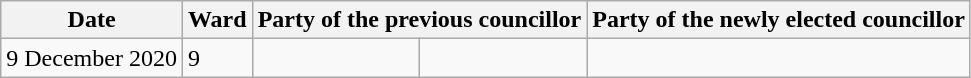<table class="wikitable">
<tr>
<th>Date</th>
<th>Ward</th>
<th colspan=2>Party of the previous councillor</th>
<th colspan=2>Party of the newly elected councillor</th>
</tr>
<tr>
<td>9 December 2020</td>
<td>9</td>
<td></td>
<td></td>
</tr>
</table>
